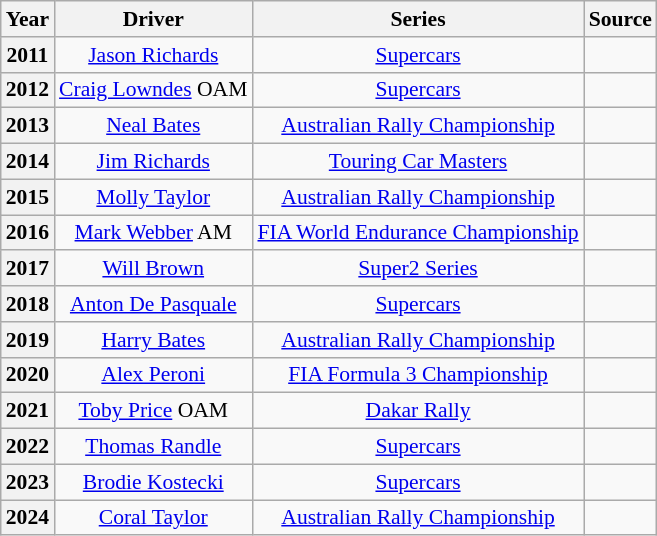<table class="wikitable" style="font-size: 90%; text-align: center;">
<tr>
<th>Year</th>
<th>Driver</th>
<th>Series</th>
<th>Source</th>
</tr>
<tr>
<th>2011</th>
<td><a href='#'>Jason Richards</a></td>
<td><a href='#'>Supercars</a></td>
<td> </td>
</tr>
<tr>
<th>2012</th>
<td><a href='#'>Craig Lowndes</a> OAM</td>
<td><a href='#'>Supercars</a></td>
<td> </td>
</tr>
<tr>
<th>2013</th>
<td><a href='#'>Neal Bates</a></td>
<td><a href='#'>Australian Rally Championship</a></td>
<td> </td>
</tr>
<tr>
<th>2014</th>
<td><a href='#'>Jim Richards</a></td>
<td><a href='#'>Touring Car Masters</a></td>
<td> </td>
</tr>
<tr>
<th>2015</th>
<td><a href='#'>Molly Taylor</a></td>
<td><a href='#'>Australian Rally Championship</a></td>
<td> </td>
</tr>
<tr>
<th>2016</th>
<td><a href='#'>Mark Webber</a> AM</td>
<td><a href='#'>FIA World Endurance Championship</a></td>
<td> </td>
</tr>
<tr>
<th>2017</th>
<td><a href='#'>Will Brown</a></td>
<td><a href='#'>Super2 Series</a></td>
<td> </td>
</tr>
<tr>
<th>2018</th>
<td><a href='#'>Anton De Pasquale</a></td>
<td><a href='#'>Supercars</a></td>
<td> </td>
</tr>
<tr>
<th>2019</th>
<td><a href='#'>Harry Bates</a></td>
<td><a href='#'>Australian Rally Championship</a></td>
<td> </td>
</tr>
<tr>
<th>2020</th>
<td><a href='#'>Alex Peroni</a></td>
<td><a href='#'>FIA Formula 3 Championship</a></td>
<td>     </td>
</tr>
<tr>
<th>2021</th>
<td><a href='#'>Toby Price</a> OAM</td>
<td><a href='#'>Dakar Rally</a></td>
<td> </td>
</tr>
<tr>
<th>2022</th>
<td><a href='#'>Thomas Randle</a></td>
<td><a href='#'>Supercars</a></td>
<td>  </td>
</tr>
<tr>
<th>2023</th>
<td><a href='#'>Brodie Kostecki</a></td>
<td><a href='#'>Supercars</a></td>
<td> </td>
</tr>
<tr>
<th>2024</th>
<td><a href='#'>Coral Taylor</a></td>
<td><a href='#'>Australian Rally Championship</a></td>
<td> </td>
</tr>
</table>
